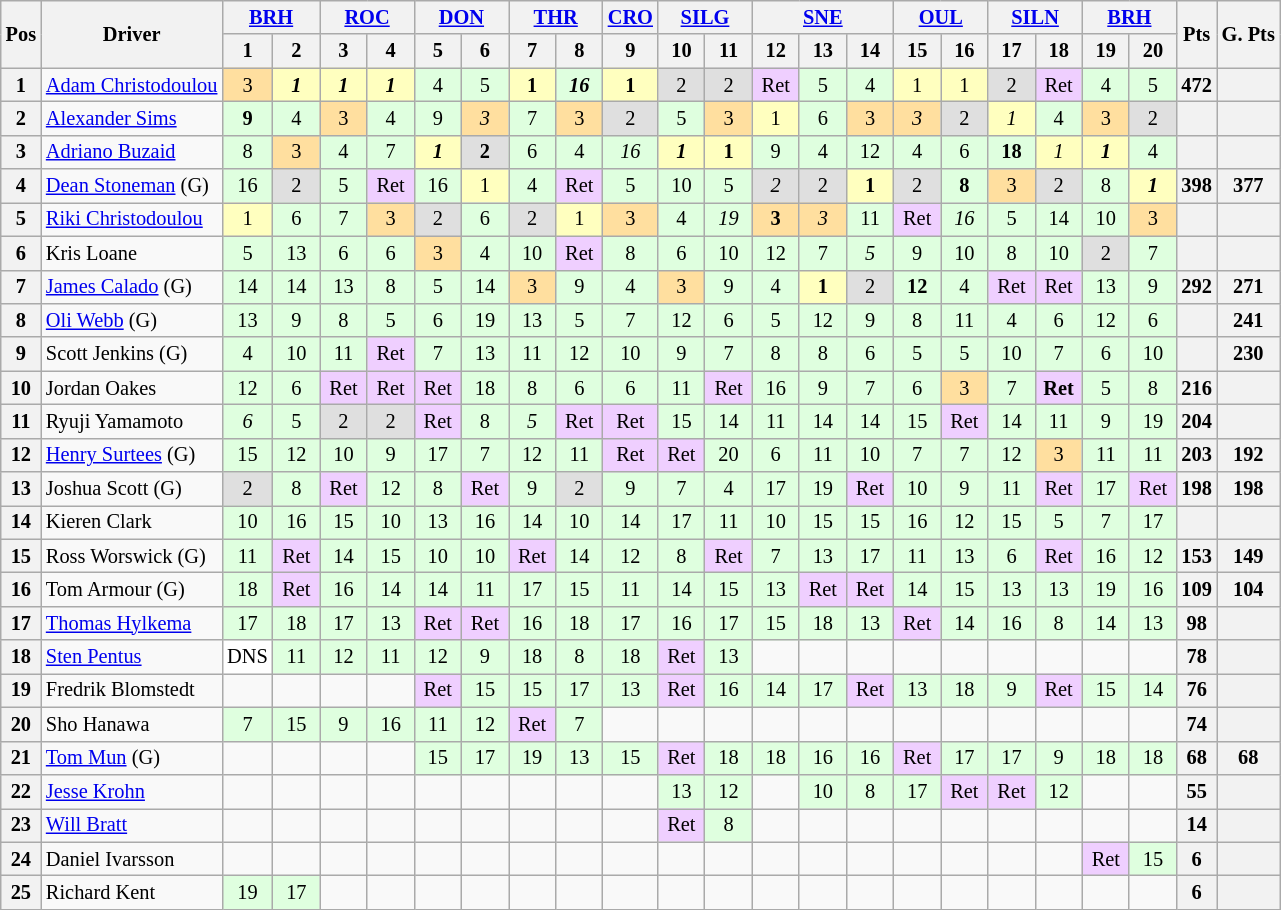<table class="wikitable" style="font-size: 85%; text-align: center;">
<tr>
<th rowspan=2>Pos</th>
<th rowspan=2>Driver</th>
<th colspan=2><a href='#'>BRH</a></th>
<th colspan=2><a href='#'>ROC</a></th>
<th colspan=2><a href='#'>DON</a></th>
<th colspan=2><a href='#'>THR</a></th>
<th><a href='#'>CRO</a></th>
<th colspan=2><a href='#'>SILG</a></th>
<th colspan=3><a href='#'>SNE</a></th>
<th colspan=2><a href='#'>OUL</a></th>
<th colspan=2><a href='#'>SILN</a></th>
<th colspan=2><a href='#'>BRH</a></th>
<th rowspan=2>Pts</th>
<th rowspan=2>G. Pts</th>
</tr>
<tr>
<th width=25>1</th>
<th width=25>2</th>
<th width=25>3</th>
<th width=25>4</th>
<th width=25>5</th>
<th width=25>6</th>
<th width=25>7</th>
<th width=25>8</th>
<th width=25>9</th>
<th width=25>10</th>
<th width=25>11</th>
<th width=25>12</th>
<th width=25>13</th>
<th width=25>14</th>
<th width=25>15</th>
<th width=25>16</th>
<th width=25>17</th>
<th width=25>18</th>
<th width=25>19</th>
<th width=25>20</th>
</tr>
<tr>
<th>1</th>
<td align=left nowrap> <a href='#'>Adam Christodoulou</a></td>
<td style="background:#FFDF9F;">3</td>
<td style="background:#FFFFBF;"><strong><em>1</em></strong></td>
<td style="background:#FFFFBF;"><strong><em>1</em></strong></td>
<td style="background:#FFFFBF;"><strong><em>1</em></strong></td>
<td style="background:#DFFFDF;">4</td>
<td style="background:#DFFFDF;">5</td>
<td style="background:#FFFFBF;"><strong>1</strong></td>
<td style="background:#DFFFDF;"><strong><em>16</em></strong></td>
<td style="background:#FFFFBF;"><strong>1</strong></td>
<td style="background:#DFDFDF;">2</td>
<td style="background:#DFDFDF;">2</td>
<td style="background:#EFCFFF;">Ret</td>
<td style="background:#DFFFDF;">5</td>
<td style="background:#DFFFDF;">4</td>
<td style="background:#FFFFBF;">1</td>
<td style="background:#FFFFBF;">1</td>
<td style="background:#DFDFDF;">2</td>
<td style="background:#EFCFFF;">Ret</td>
<td style="background:#DFFFDF;">4</td>
<td style="background:#DFFFDF;">5</td>
<th>472</th>
<th></th>
</tr>
<tr>
<th>2</th>
<td align=left> <a href='#'>Alexander Sims</a></td>
<td style="background:#DFFFDF;"><strong>9</strong></td>
<td style="background:#DFFFDF;">4</td>
<td style="background:#FFDF9F;">3</td>
<td style="background:#DFFFDF;">4</td>
<td style="background:#DFFFDF;">9</td>
<td style="background:#FFDF9F;"><em>3</em></td>
<td style="background:#DFFFDF;">7</td>
<td style="background:#FFDF9F;">3</td>
<td style="background:#DFDFDF;">2</td>
<td style="background:#DFFFDF;">5</td>
<td style="background:#FFDF9F;">3</td>
<td style="background:#FFFFBF;">1</td>
<td style="background:#DFFFDF;">6</td>
<td style="background:#FFDF9F;">3</td>
<td style="background:#FFDF9F;"><em>3</em></td>
<td style="background:#DFDFDF;">2</td>
<td style="background:#FFFFBF;"><em>1</em></td>
<td style="background:#DFFFDF;">4</td>
<td style="background:#FFDF9F;">3</td>
<td style="background:#DFDFDF;">2</td>
<th></th>
<th></th>
</tr>
<tr>
<th>3</th>
<td align=left> <a href='#'>Adriano Buzaid</a></td>
<td style="background:#DFFFDF;">8</td>
<td style="background:#FFDF9F;">3</td>
<td style="background:#DFFFDF;">4</td>
<td style="background:#DFFFDF;">7</td>
<td style="background:#FFFFBF;"><strong><em>1</em></strong></td>
<td style="background:#DFDFDF;"><strong>2</strong></td>
<td style="background:#DFFFDF;">6</td>
<td style="background:#DFFFDF;">4</td>
<td style="background:#DFFFDF;"><em>16</em></td>
<td style="background:#FFFFBF;"><strong><em>1</em></strong></td>
<td style="background:#FFFFBF;"><strong>1</strong></td>
<td style="background:#DFFFDF;">9</td>
<td style="background:#DFFFDF;">4</td>
<td style="background:#DFFFDF;">12</td>
<td style="background:#DFFFDF;">4</td>
<td style="background:#DFFFDF;">6</td>
<td style="background:#DFFFDF;"><strong>18</strong></td>
<td style="background:#FFFFBF;"><em>1</em></td>
<td style="background:#FFFFBF;"><strong><em>1</em></strong></td>
<td style="background:#DFFFDF;">4</td>
<th></th>
<th></th>
</tr>
<tr>
<th>4</th>
<td align=left> <a href='#'>Dean Stoneman</a> (G)</td>
<td style="background:#DFFFDF;">16</td>
<td style="background:#DFDFDF;">2</td>
<td style="background:#DFFFDF;">5</td>
<td style="background:#EFCFFF;">Ret</td>
<td style="background:#DFFFDF;">16</td>
<td style="background:#FFFFBF;">1</td>
<td style="background:#DFFFDF;">4</td>
<td style="background:#EFCFFF;">Ret</td>
<td style="background:#DFFFDF;">5</td>
<td style="background:#DFFFDF;">10</td>
<td style="background:#DFFFDF;">5</td>
<td style="background:#DFDFDF;"><em>2</em></td>
<td style="background:#DFDFDF;">2</td>
<td style="background:#FFFFBF;"><strong>1</strong></td>
<td style="background:#DFDFDF;">2</td>
<td style="background:#DFFFDF;"><strong>8</strong></td>
<td style="background:#FFDF9F;">3</td>
<td style="background:#DFDFDF;">2</td>
<td style="background:#DFFFDF;">8</td>
<td style="background:#FFFFBF;"><strong><em>1</em></strong></td>
<th>398</th>
<th>377</th>
</tr>
<tr>
<th>5</th>
<td align=left> <a href='#'>Riki Christodoulou</a></td>
<td style="background:#FFFFBF;">1</td>
<td style="background:#DFFFDF;">6</td>
<td style="background:#DFFFDF;">7</td>
<td style="background:#FFDF9F;">3</td>
<td style="background:#DFDFDF;">2</td>
<td style="background:#DFFFDF;">6</td>
<td style="background:#DFDFDF;">2</td>
<td style="background:#FFFFBF;">1</td>
<td style="background:#FFDF9F;">3</td>
<td style="background:#DFFFDF;">4</td>
<td style="background:#DFFFDF;"><em>19</em></td>
<td style="background:#FFDF9F;"><strong>3</strong></td>
<td style="background:#FFDF9F;"><em>3</em></td>
<td style="background:#DFFFDF;">11</td>
<td style="background:#EFCFFF;">Ret</td>
<td style="background:#DFFFDF;"><em>16</em></td>
<td style="background:#DFFFDF;">5</td>
<td style="background:#DFFFDF;">14</td>
<td style="background:#DFFFDF;">10</td>
<td style="background:#FFDF9F;">3</td>
<th></th>
<th></th>
</tr>
<tr>
<th>6</th>
<td align=left> Kris Loane</td>
<td style="background:#DFFFDF;">5</td>
<td style="background:#DFFFDF;">13</td>
<td style="background:#DFFFDF;">6</td>
<td style="background:#DFFFDF;">6</td>
<td style="background:#FFDF9F;">3</td>
<td style="background:#DFFFDF;">4</td>
<td style="background:#DFFFDF;">10</td>
<td style="background:#EFCFFF;">Ret</td>
<td style="background:#DFFFDF;">8</td>
<td style="background:#DFFFDF;">6</td>
<td style="background:#DFFFDF;">10</td>
<td style="background:#DFFFDF;">12</td>
<td style="background:#DFFFDF;">7</td>
<td style="background:#DFFFDF;"><em>5</em></td>
<td style="background:#DFFFDF;">9</td>
<td style="background:#DFFFDF;">10</td>
<td style="background:#DFFFDF;">8</td>
<td style="background:#DFFFDF;">10</td>
<td style="background:#DFDFDF;">2</td>
<td style="background:#DFFFDF;">7</td>
<th></th>
<th></th>
</tr>
<tr>
<th>7</th>
<td align=left> <a href='#'>James Calado</a> (G)</td>
<td style="background:#DFFFDF;">14</td>
<td style="background:#DFFFDF;">14</td>
<td style="background:#DFFFDF;">13</td>
<td style="background:#DFFFDF;">8</td>
<td style="background:#DFFFDF;">5</td>
<td style="background:#DFFFDF;">14</td>
<td style="background:#FFDF9F;">3</td>
<td style="background:#DFFFDF;">9</td>
<td style="background:#DFFFDF;">4</td>
<td style="background:#FFDF9F;">3</td>
<td style="background:#DFFFDF;">9</td>
<td style="background:#DFFFDF;">4</td>
<td style="background:#FFFFBF;"><strong>1</strong></td>
<td style="background:#DFDFDF;">2</td>
<td style="background:#DFFFDF;"><strong>12</strong></td>
<td style="background:#DFFFDF;">4</td>
<td style="background:#EFCFFF;">Ret</td>
<td style="background:#EFCFFF;">Ret</td>
<td style="background:#DFFFDF;">13</td>
<td style="background:#DFFFDF;">9</td>
<th>292</th>
<th>271</th>
</tr>
<tr>
<th>8</th>
<td align=left> <a href='#'>Oli Webb</a> (G)</td>
<td style="background:#DFFFDF;">13</td>
<td style="background:#DFFFDF;">9</td>
<td style="background:#DFFFDF;">8</td>
<td style="background:#DFFFDF;">5</td>
<td style="background:#DFFFDF;">6</td>
<td style="background:#DFFFDF;">19</td>
<td style="background:#DFFFDF;">13</td>
<td style="background:#DFFFDF;">5</td>
<td style="background:#DFFFDF;">7</td>
<td style="background:#DFFFDF;">12</td>
<td style="background:#DFFFDF;">6</td>
<td style="background:#DFFFDF;">5</td>
<td style="background:#DFFFDF;">12</td>
<td style="background:#DFFFDF;">9</td>
<td style="background:#DFFFDF;">8</td>
<td style="background:#DFFFDF;">11</td>
<td style="background:#DFFFDF;">4</td>
<td style="background:#DFFFDF;">6</td>
<td style="background:#DFFFDF;">12</td>
<td style="background:#DFFFDF;">6</td>
<th></th>
<th>241</th>
</tr>
<tr>
<th>9</th>
<td align=left> Scott Jenkins (G)</td>
<td style="background:#DFFFDF;">4</td>
<td style="background:#DFFFDF;">10</td>
<td style="background:#DFFFDF;">11</td>
<td style="background:#EFCFFF;">Ret</td>
<td style="background:#DFFFDF;">7</td>
<td style="background:#DFFFDF;">13</td>
<td style="background:#DFFFDF;">11</td>
<td style="background:#DFFFDF;">12</td>
<td style="background:#DFFFDF;">10</td>
<td style="background:#DFFFDF;">9</td>
<td style="background:#DFFFDF;">7</td>
<td style="background:#DFFFDF;">8</td>
<td style="background:#DFFFDF;">8</td>
<td style="background:#DFFFDF;">6</td>
<td style="background:#DFFFDF;">5</td>
<td style="background:#DFFFDF;">5</td>
<td style="background:#DFFFDF;">10</td>
<td style="background:#DFFFDF;">7</td>
<td style="background:#DFFFDF;">6</td>
<td style="background:#DFFFDF;">10</td>
<th></th>
<th>230</th>
</tr>
<tr>
<th>10</th>
<td align=left> Jordan Oakes</td>
<td style="background:#DFFFDF;">12</td>
<td style="background:#DFFFDF;">6</td>
<td style="background:#EFCFFF;">Ret</td>
<td style="background:#EFCFFF;">Ret</td>
<td style="background:#EFCFFF;">Ret</td>
<td style="background:#DFFFDF;">18</td>
<td style="background:#DFFFDF;">8</td>
<td style="background:#DFFFDF;">6</td>
<td style="background:#DFFFDF;">6</td>
<td style="background:#DFFFDF;">11</td>
<td style="background:#EFCFFF;">Ret</td>
<td style="background:#DFFFDF;">16</td>
<td style="background:#DFFFDF;">9</td>
<td style="background:#DFFFDF;">7</td>
<td style="background:#DFFFDF;">6</td>
<td style="background:#FFDF9F;">3</td>
<td style="background:#DFFFDF;">7</td>
<td style="background:#EFCFFF;"><strong>Ret</strong></td>
<td style="background:#DFFFDF;">5</td>
<td style="background:#DFFFDF;">8</td>
<th>216</th>
<th></th>
</tr>
<tr>
<th>11</th>
<td align=left> Ryuji Yamamoto</td>
<td style="background:#DFFFDF;"><em>6</em></td>
<td style="background:#DFFFDF;">5</td>
<td style="background:#DFDFDF;">2</td>
<td style="background:#DFDFDF;">2</td>
<td style="background:#EFCFFF;">Ret</td>
<td style="background:#DFFFDF;">8</td>
<td style="background:#DFFFDF;"><em>5</em></td>
<td style="background:#EFCFFF;">Ret</td>
<td style="background:#EFCFFF;">Ret</td>
<td style="background:#DFFFDF;">15</td>
<td style="background:#DFFFDF;">14</td>
<td style="background:#DFFFDF;">11</td>
<td style="background:#DFFFDF;">14</td>
<td style="background:#DFFFDF;">14</td>
<td style="background:#DFFFDF;">15</td>
<td style="background:#EFCFFF;">Ret</td>
<td style="background:#DFFFDF;">14</td>
<td style="background:#DFFFDF;">11</td>
<td style="background:#DFFFDF;">9</td>
<td style="background:#DFFFDF;">19</td>
<th>204</th>
<th></th>
</tr>
<tr>
<th>12</th>
<td align=left> <a href='#'>Henry Surtees</a> (G)</td>
<td style="background:#DFFFDF;">15</td>
<td style="background:#DFFFDF;">12</td>
<td style="background:#DFFFDF;">10</td>
<td style="background:#DFFFDF;">9</td>
<td style="background:#DFFFDF;">17</td>
<td style="background:#DFFFDF;">7</td>
<td style="background:#DFFFDF;">12</td>
<td style="background:#DFFFDF;">11</td>
<td style="background:#EFCFFF;">Ret</td>
<td style="background:#EFCFFF;">Ret</td>
<td style="background:#DFFFDF;">20</td>
<td style="background:#DFFFDF;">6</td>
<td style="background:#DFFFDF;">11</td>
<td style="background:#DFFFDF;">10</td>
<td style="background:#DFFFDF;">7</td>
<td style="background:#DFFFDF;">7</td>
<td style="background:#DFFFDF;">12</td>
<td style="background:#FFDF9F;">3</td>
<td style="background:#DFFFDF;">11</td>
<td style="background:#DFFFDF;">11</td>
<th>203</th>
<th>192</th>
</tr>
<tr>
<th>13</th>
<td align=left> Joshua Scott (G)</td>
<td style="background:#DFDFDF;">2</td>
<td style="background:#DFFFDF;">8</td>
<td style="background:#EFCFFF;">Ret</td>
<td style="background:#DFFFDF;">12</td>
<td style="background:#DFFFDF;">8</td>
<td style="background:#EFCFFF;">Ret</td>
<td style="background:#DFFFDF;">9</td>
<td style="background:#DFDFDF;">2</td>
<td style="background:#DFFFDF;">9</td>
<td style="background:#DFFFDF;">7</td>
<td style="background:#DFFFDF;">4</td>
<td style="background:#DFFFDF;">17</td>
<td style="background:#DFFFDF;">19</td>
<td style="background:#EFCFFF;">Ret</td>
<td style="background:#DFFFDF;">10</td>
<td style="background:#DFFFDF;">9</td>
<td style="background:#DFFFDF;">11</td>
<td style="background:#EFCFFF;">Ret</td>
<td style="background:#DFFFDF;">17</td>
<td style="background:#EFCFFF;">Ret</td>
<th>198</th>
<th>198</th>
</tr>
<tr>
<th>14</th>
<td align=left> Kieren Clark</td>
<td style="background:#DFFFDF;">10</td>
<td style="background:#DFFFDF;">16</td>
<td style="background:#DFFFDF;">15</td>
<td style="background:#DFFFDF;">10</td>
<td style="background:#DFFFDF;">13</td>
<td style="background:#DFFFDF;">16</td>
<td style="background:#DFFFDF;">14</td>
<td style="background:#DFFFDF;">10</td>
<td style="background:#DFFFDF;">14</td>
<td style="background:#DFFFDF;">17</td>
<td style="background:#DFFFDF;">11</td>
<td style="background:#DFFFDF;">10</td>
<td style="background:#DFFFDF;">15</td>
<td style="background:#DFFFDF;">15</td>
<td style="background:#DFFFDF;">16</td>
<td style="background:#DFFFDF;">12</td>
<td style="background:#DFFFDF;">15</td>
<td style="background:#DFFFDF;">5</td>
<td style="background:#DFFFDF;">7</td>
<td style="background:#DFFFDF;">17</td>
<th></th>
<th></th>
</tr>
<tr>
<th>15</th>
<td align=left> Ross Worswick (G)</td>
<td style="background:#DFFFDF;">11</td>
<td style="background:#EFCFFF;">Ret</td>
<td style="background:#DFFFDF;">14</td>
<td style="background:#DFFFDF;">15</td>
<td style="background:#DFFFDF;">10</td>
<td style="background:#DFFFDF;">10</td>
<td style="background:#EFCFFF;">Ret</td>
<td style="background:#DFFFDF;">14</td>
<td style="background:#DFFFDF;">12</td>
<td style="background:#DFFFDF;">8</td>
<td style="background:#EFCFFF;">Ret</td>
<td style="background:#DFFFDF;">7</td>
<td style="background:#DFFFDF;">13</td>
<td style="background:#DFFFDF;">17</td>
<td style="background:#DFFFDF;">11</td>
<td style="background:#DFFFDF;">13</td>
<td style="background:#DFFFDF;">6</td>
<td style="background:#EFCFFF;">Ret</td>
<td style="background:#DFFFDF;">16</td>
<td style="background:#DFFFDF;">12</td>
<th>153</th>
<th>149</th>
</tr>
<tr>
<th>16</th>
<td align=left> Tom Armour (G)</td>
<td style="background:#DFFFDF;">18</td>
<td style="background:#EFCFFF;">Ret</td>
<td style="background:#DFFFDF;">16</td>
<td style="background:#DFFFDF;">14</td>
<td style="background:#DFFFDF;">14</td>
<td style="background:#DFFFDF;">11</td>
<td style="background:#DFFFDF;">17</td>
<td style="background:#DFFFDF;">15</td>
<td style="background:#DFFFDF;">11</td>
<td style="background:#DFFFDF;">14</td>
<td style="background:#DFFFDF;">15</td>
<td style="background:#DFFFDF;">13</td>
<td style="background:#EFCFFF;">Ret</td>
<td style="background:#EFCFFF;">Ret</td>
<td style="background:#DFFFDF;">14</td>
<td style="background:#DFFFDF;">15</td>
<td style="background:#DFFFDF;">13</td>
<td style="background:#DFFFDF;">13</td>
<td style="background:#DFFFDF;">19</td>
<td style="background:#DFFFDF;">16</td>
<th>109</th>
<th>104</th>
</tr>
<tr>
<th>17</th>
<td align=left> <a href='#'>Thomas Hylkema</a></td>
<td style="background:#DFFFDF;">17</td>
<td style="background:#DFFFDF;">18</td>
<td style="background:#DFFFDF;">17</td>
<td style="background:#DFFFDF;">13</td>
<td style="background:#EFCFFF;">Ret</td>
<td style="background:#EFCFFF;">Ret</td>
<td style="background:#DFFFDF;">16</td>
<td style="background:#DFFFDF;">18</td>
<td style="background:#DFFFDF;">17</td>
<td style="background:#DFFFDF;">16</td>
<td style="background:#DFFFDF;">17</td>
<td style="background:#DFFFDF;">15</td>
<td style="background:#DFFFDF;">18</td>
<td style="background:#DFFFDF;">13</td>
<td style="background:#EFCFFF;">Ret</td>
<td style="background:#DFFFDF;">14</td>
<td style="background:#DFFFDF;">16</td>
<td style="background:#DFFFDF;">8</td>
<td style="background:#DFFFDF;">14</td>
<td style="background:#DFFFDF;">13</td>
<th>98</th>
<th></th>
</tr>
<tr>
<th>18</th>
<td align=left> <a href='#'>Sten Pentus</a></td>
<td style="background:#FFFFFF;">DNS</td>
<td style="background:#DFFFDF;">11</td>
<td style="background:#DFFFDF;">12</td>
<td style="background:#DFFFDF;">11</td>
<td style="background:#DFFFDF;">12</td>
<td style="background:#DFFFDF;">9</td>
<td style="background:#DFFFDF;">18</td>
<td style="background:#DFFFDF;">8</td>
<td style="background:#DFFFDF;">18</td>
<td style="background:#EFCFFF;">Ret</td>
<td style="background:#DFFFDF;">13</td>
<td></td>
<td></td>
<td></td>
<td></td>
<td></td>
<td></td>
<td></td>
<td></td>
<td></td>
<th>78</th>
<th></th>
</tr>
<tr>
<th>19</th>
<td align=left> Fredrik Blomstedt</td>
<td></td>
<td></td>
<td></td>
<td></td>
<td style="background:#EFCFFF;">Ret</td>
<td style="background:#DFFFDF;">15</td>
<td style="background:#DFFFDF;">15</td>
<td style="background:#DFFFDF;">17</td>
<td style="background:#DFFFDF;">13</td>
<td style="background:#EFCFFF;">Ret</td>
<td style="background:#DFFFDF;">16</td>
<td style="background:#DFFFDF;">14</td>
<td style="background:#DFFFDF;">17</td>
<td style="background:#EFCFFF;">Ret</td>
<td style="background:#DFFFDF;">13</td>
<td style="background:#DFFFDF;">18</td>
<td style="background:#DFFFDF;">9</td>
<td style="background:#EFCFFF;">Ret</td>
<td style="background:#DFFFDF;">15</td>
<td style="background:#DFFFDF;">14</td>
<th>76</th>
<th></th>
</tr>
<tr>
<th>20</th>
<td align=left> Sho Hanawa</td>
<td style="background:#DFFFDF;">7</td>
<td style="background:#DFFFDF;">15</td>
<td style="background:#DFFFDF;">9</td>
<td style="background:#DFFFDF;">16</td>
<td style="background:#DFFFDF;">11</td>
<td style="background:#DFFFDF;">12</td>
<td style="background:#EFCFFF;">Ret</td>
<td style="background:#DFFFDF;">7</td>
<td></td>
<td></td>
<td></td>
<td></td>
<td></td>
<td></td>
<td></td>
<td></td>
<td></td>
<td></td>
<td></td>
<td></td>
<th>74</th>
<th></th>
</tr>
<tr>
<th>21</th>
<td align=left> <a href='#'>Tom Mun</a> (G)</td>
<td></td>
<td></td>
<td></td>
<td></td>
<td style="background:#DFFFDF;">15</td>
<td style="background:#DFFFDF;">17</td>
<td style="background:#DFFFDF;">19</td>
<td style="background:#DFFFDF;">13</td>
<td style="background:#DFFFDF;">15</td>
<td style="background:#EFCFFF;">Ret</td>
<td style="background:#DFFFDF;">18</td>
<td style="background:#DFFFDF;">18</td>
<td style="background:#DFFFDF;">16</td>
<td style="background:#DFFFDF;">16</td>
<td style="background:#EFCFFF;">Ret</td>
<td style="background:#DFFFDF;">17</td>
<td style="background:#DFFFDF;">17</td>
<td style="background:#DFFFDF;">9</td>
<td style="background:#DFFFDF;">18</td>
<td style="background:#DFFFDF;">18</td>
<th>68</th>
<th>68</th>
</tr>
<tr>
<th>22</th>
<td align=left> <a href='#'>Jesse Krohn</a></td>
<td></td>
<td></td>
<td></td>
<td></td>
<td></td>
<td></td>
<td></td>
<td></td>
<td></td>
<td style="background:#DFFFDF;">13</td>
<td style="background:#DFFFDF;">12</td>
<td></td>
<td style="background:#DFFFDF;">10</td>
<td style="background:#DFFFDF;">8</td>
<td style="background:#DFFFDF;">17</td>
<td style="background:#EFCFFF;">Ret</td>
<td style="background:#EFCFFF;">Ret</td>
<td style="background:#DFFFDF;">12</td>
<td></td>
<td></td>
<th>55</th>
<th></th>
</tr>
<tr>
<th>23</th>
<td align=left> <a href='#'>Will Bratt</a></td>
<td></td>
<td></td>
<td></td>
<td></td>
<td></td>
<td></td>
<td></td>
<td></td>
<td></td>
<td style="background:#EFCFFF;">Ret</td>
<td style="background:#DFFFDF;">8</td>
<td></td>
<td></td>
<td></td>
<td></td>
<td></td>
<td></td>
<td></td>
<td></td>
<td></td>
<th>14</th>
<th></th>
</tr>
<tr>
<th>24</th>
<td align=left> Daniel Ivarsson</td>
<td></td>
<td></td>
<td></td>
<td></td>
<td></td>
<td></td>
<td></td>
<td></td>
<td></td>
<td></td>
<td></td>
<td></td>
<td></td>
<td></td>
<td></td>
<td></td>
<td></td>
<td></td>
<td style="background:#EFCFFF;">Ret</td>
<td style="background:#DFFFDF;">15</td>
<th>6</th>
<th></th>
</tr>
<tr>
<th>25</th>
<td align=left> Richard Kent</td>
<td style="background:#DFFFDF;">19</td>
<td style="background:#DFFFDF;">17</td>
<td></td>
<td></td>
<td></td>
<td></td>
<td></td>
<td></td>
<td></td>
<td></td>
<td></td>
<td></td>
<td></td>
<td></td>
<td></td>
<td></td>
<td></td>
<td></td>
<td></td>
<td></td>
<th>6</th>
<th></th>
</tr>
</table>
